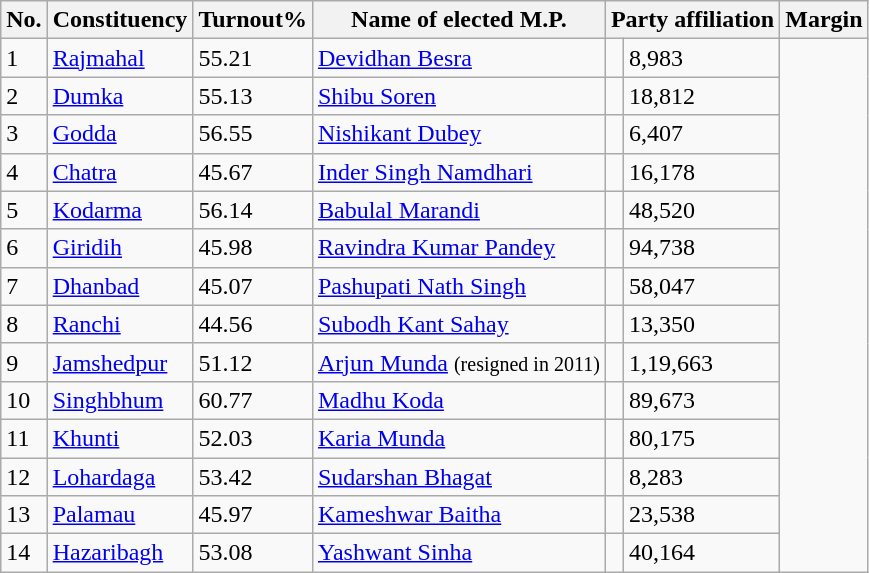<table class="sortable wikitable">
<tr>
<th>No.</th>
<th>Constituency</th>
<th>Turnout%</th>
<th>Name of elected M.P.</th>
<th colspan=2>Party affiliation</th>
<th>Margin</th>
</tr>
<tr>
<td>1</td>
<td><a href='#'>Rajmahal</a></td>
<td>55.21</td>
<td><a href='#'>Devidhan Besra</a></td>
<td></td>
<td>8,983</td>
</tr>
<tr>
<td>2</td>
<td><a href='#'>Dumka</a></td>
<td>55.13</td>
<td><a href='#'>Shibu Soren</a></td>
<td></td>
<td>18,812</td>
</tr>
<tr>
<td>3</td>
<td><a href='#'>Godda</a></td>
<td>56.55</td>
<td><a href='#'>Nishikant Dubey</a></td>
<td></td>
<td>6,407</td>
</tr>
<tr>
<td>4</td>
<td><a href='#'>Chatra</a></td>
<td>45.67</td>
<td><a href='#'>Inder Singh Namdhari</a></td>
<td></td>
<td>16,178</td>
</tr>
<tr>
<td>5</td>
<td><a href='#'>Kodarma</a></td>
<td>56.14</td>
<td><a href='#'>Babulal Marandi</a></td>
<td></td>
<td>48,520</td>
</tr>
<tr>
<td>6</td>
<td><a href='#'>Giridih</a></td>
<td>45.98</td>
<td><a href='#'>Ravindra Kumar Pandey</a></td>
<td></td>
<td>94,738</td>
</tr>
<tr>
<td>7</td>
<td><a href='#'>Dhanbad</a></td>
<td>45.07</td>
<td><a href='#'>Pashupati Nath Singh</a></td>
<td></td>
<td>58,047</td>
</tr>
<tr>
<td>8</td>
<td><a href='#'>Ranchi</a></td>
<td>44.56</td>
<td><a href='#'>Subodh Kant Sahay</a></td>
<td></td>
<td>13,350</td>
</tr>
<tr>
<td>9</td>
<td><a href='#'>Jamshedpur</a></td>
<td>51.12</td>
<td><a href='#'>Arjun Munda</a> <small>(resigned in 2011)</small></td>
<td></td>
<td>1,19,663</td>
</tr>
<tr>
<td>10</td>
<td><a href='#'>Singhbhum</a></td>
<td>60.77</td>
<td><a href='#'>Madhu Koda</a></td>
<td></td>
<td>89,673</td>
</tr>
<tr>
<td>11</td>
<td><a href='#'>Khunti</a></td>
<td>52.03</td>
<td><a href='#'>Karia Munda</a></td>
<td></td>
<td>80,175</td>
</tr>
<tr>
<td>12</td>
<td><a href='#'>Lohardaga</a></td>
<td>53.42</td>
<td><a href='#'>Sudarshan Bhagat</a></td>
<td></td>
<td>8,283</td>
</tr>
<tr>
<td>13</td>
<td><a href='#'>Palamau</a></td>
<td>45.97</td>
<td><a href='#'>Kameshwar Baitha</a></td>
<td></td>
<td>23,538</td>
</tr>
<tr>
<td>14</td>
<td><a href='#'>Hazaribagh</a></td>
<td>53.08</td>
<td><a href='#'>Yashwant Sinha</a></td>
<td></td>
<td>40,164</td>
</tr>
</table>
